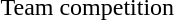<table>
<tr>
<td>Team competition</td>
<td></td>
<td></td>
<td></td>
</tr>
</table>
